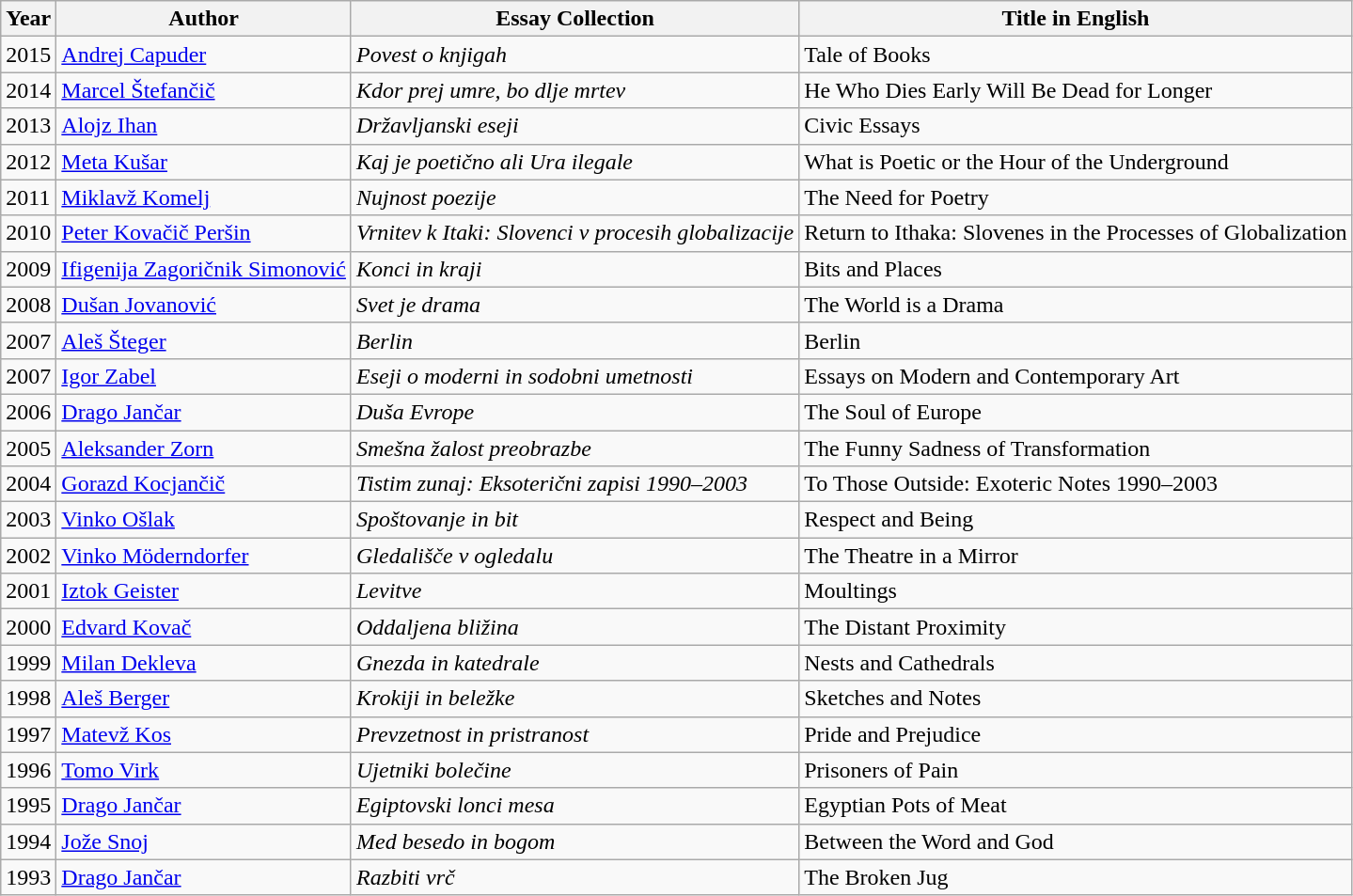<table class="wikitable sortable">
<tr>
<th>Year</th>
<th>Author</th>
<th>Essay Collection</th>
<th>Title in English</th>
</tr>
<tr>
<td>2015</td>
<td><a href='#'>Andrej Capuder</a></td>
<td><em>Povest o knjigah</em></td>
<td>Tale of Books</td>
</tr>
<tr>
<td>2014</td>
<td><a href='#'>Marcel Štefančič</a></td>
<td><em>Kdor prej umre, bo dlje mrtev</em></td>
<td>He Who Dies Early Will Be Dead for Longer</td>
</tr>
<tr>
<td>2013</td>
<td><a href='#'>Alojz Ihan</a></td>
<td><em>Državljanski eseji</em></td>
<td>Civic Essays</td>
</tr>
<tr>
<td>2012</td>
<td><a href='#'>Meta Kušar</a></td>
<td><em>Kaj je poetično ali Ura ilegale</em></td>
<td>What is Poetic or the Hour of the Underground</td>
</tr>
<tr>
<td>2011</td>
<td><a href='#'>Miklavž Komelj</a></td>
<td><em>Nujnost poezije</em></td>
<td>The Need for Poetry</td>
</tr>
<tr>
<td>2010</td>
<td><a href='#'>Peter Kovačič Peršin</a></td>
<td><em>Vrnitev k Itaki: Slovenci v procesih globalizacije</em></td>
<td>Return to Ithaka: Slovenes in the Processes of Globalization</td>
</tr>
<tr>
<td>2009</td>
<td><a href='#'>Ifigenija Zagoričnik Simonović</a></td>
<td><em>Konci in kraji</em></td>
<td>Bits and Places</td>
</tr>
<tr>
<td>2008</td>
<td><a href='#'>Dušan Jovanović</a></td>
<td><em>Svet je drama</em></td>
<td>The World is a Drama</td>
</tr>
<tr>
<td>2007</td>
<td><a href='#'>Aleš Šteger</a></td>
<td><em>Berlin</em></td>
<td>Berlin</td>
</tr>
<tr>
<td>2007</td>
<td><a href='#'>Igor Zabel</a></td>
<td><em>Eseji o moderni in sodobni umetnosti</em></td>
<td>Essays on Modern and Contemporary Art</td>
</tr>
<tr>
<td>2006</td>
<td><a href='#'>Drago Jančar</a></td>
<td><em>Duša Evrope</em></td>
<td>The Soul of Europe</td>
</tr>
<tr>
<td>2005</td>
<td><a href='#'>Aleksander Zorn</a></td>
<td><em>Smešna žalost preobrazbe</em></td>
<td>The Funny Sadness of Transformation</td>
</tr>
<tr>
<td>2004</td>
<td><a href='#'>Gorazd Kocjančič</a></td>
<td><em>Tistim zunaj: Eksoterični zapisi 1990–2003</em></td>
<td>To Those Outside: Exoteric Notes 1990–2003</td>
</tr>
<tr>
<td>2003</td>
<td><a href='#'>Vinko Ošlak</a></td>
<td><em>Spoštovanje in bit</em></td>
<td>Respect and Being</td>
</tr>
<tr>
<td>2002</td>
<td><a href='#'>Vinko Möderndorfer</a></td>
<td><em>Gledališče v ogledalu</em></td>
<td>The Theatre in a Mirror</td>
</tr>
<tr>
<td>2001</td>
<td><a href='#'>Iztok Geister</a></td>
<td><em>Levitve</em></td>
<td>Moultings</td>
</tr>
<tr>
<td>2000</td>
<td><a href='#'>Edvard Kovač</a></td>
<td><em>Oddaljena bližina</em></td>
<td>The Distant Proximity</td>
</tr>
<tr>
<td>1999</td>
<td><a href='#'>Milan Dekleva</a></td>
<td><em>Gnezda in katedrale</em></td>
<td>Nests and Cathedrals</td>
</tr>
<tr>
<td>1998</td>
<td><a href='#'>Aleš Berger</a></td>
<td><em>Krokiji in beležke</em></td>
<td>Sketches and Notes</td>
</tr>
<tr>
<td>1997</td>
<td><a href='#'>Matevž Kos</a></td>
<td><em>Prevzetnost in pristranost</em></td>
<td>Pride and Prejudice</td>
</tr>
<tr>
<td>1996</td>
<td><a href='#'>Tomo Virk</a></td>
<td><em>Ujetniki bolečine</em></td>
<td>Prisoners of Pain</td>
</tr>
<tr>
<td>1995</td>
<td><a href='#'>Drago Jančar</a></td>
<td><em>Egiptovski lonci mesa</em></td>
<td>Egyptian Pots of Meat</td>
</tr>
<tr>
<td>1994</td>
<td><a href='#'>Jože Snoj</a></td>
<td><em>Med besedo in bogom</em></td>
<td>Between the Word and God</td>
</tr>
<tr>
<td>1993</td>
<td><a href='#'>Drago Jančar</a></td>
<td><em>Razbiti vrč</em></td>
<td>The Broken Jug</td>
</tr>
</table>
